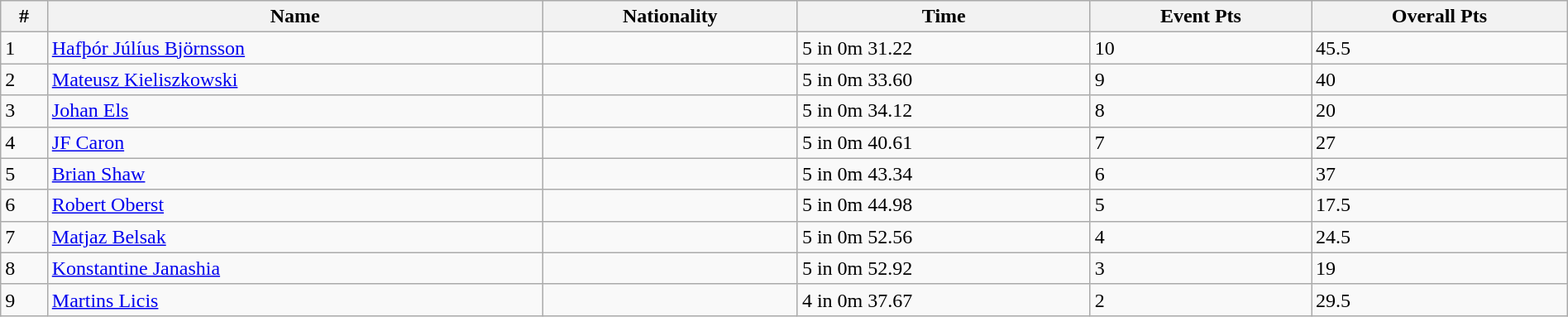<table class="wikitable sortable" style="display: inline-table;width: 100%;">
<tr>
<th>#</th>
<th>Name</th>
<th>Nationality</th>
<th>Time</th>
<th>Event Pts</th>
<th>Overall Pts</th>
</tr>
<tr>
<td>1</td>
<td><a href='#'>Hafþór Júlíus Björnsson</a></td>
<td></td>
<td>5 in 0m 31.22</td>
<td>10</td>
<td>45.5</td>
</tr>
<tr>
<td>2</td>
<td><a href='#'>Mateusz Kieliszkowski</a></td>
<td></td>
<td>5 in 0m 33.60</td>
<td>9</td>
<td>40</td>
</tr>
<tr>
<td>3</td>
<td><a href='#'>Johan Els</a></td>
<td></td>
<td>5 in 0m 34.12</td>
<td>8</td>
<td>20</td>
</tr>
<tr>
<td>4</td>
<td><a href='#'>JF Caron</a></td>
<td></td>
<td>5 in 0m 40.61</td>
<td>7</td>
<td>27</td>
</tr>
<tr>
<td>5</td>
<td><a href='#'>Brian Shaw</a></td>
<td></td>
<td>5 in 0m 43.34</td>
<td>6</td>
<td>37</td>
</tr>
<tr>
<td>6</td>
<td><a href='#'>Robert Oberst</a></td>
<td></td>
<td>5 in 0m 44.98</td>
<td>5</td>
<td>17.5</td>
</tr>
<tr>
<td>7</td>
<td><a href='#'>Matjaz Belsak</a></td>
<td></td>
<td>5 in 0m 52.56</td>
<td>4</td>
<td>24.5</td>
</tr>
<tr>
<td>8</td>
<td><a href='#'>Konstantine Janashia</a></td>
<td></td>
<td>5 in 0m 52.92</td>
<td>3</td>
<td>19</td>
</tr>
<tr>
<td>9</td>
<td><a href='#'>Martins Licis</a></td>
<td></td>
<td>4 in 0m 37.67</td>
<td>2</td>
<td>29.5</td>
</tr>
</table>
